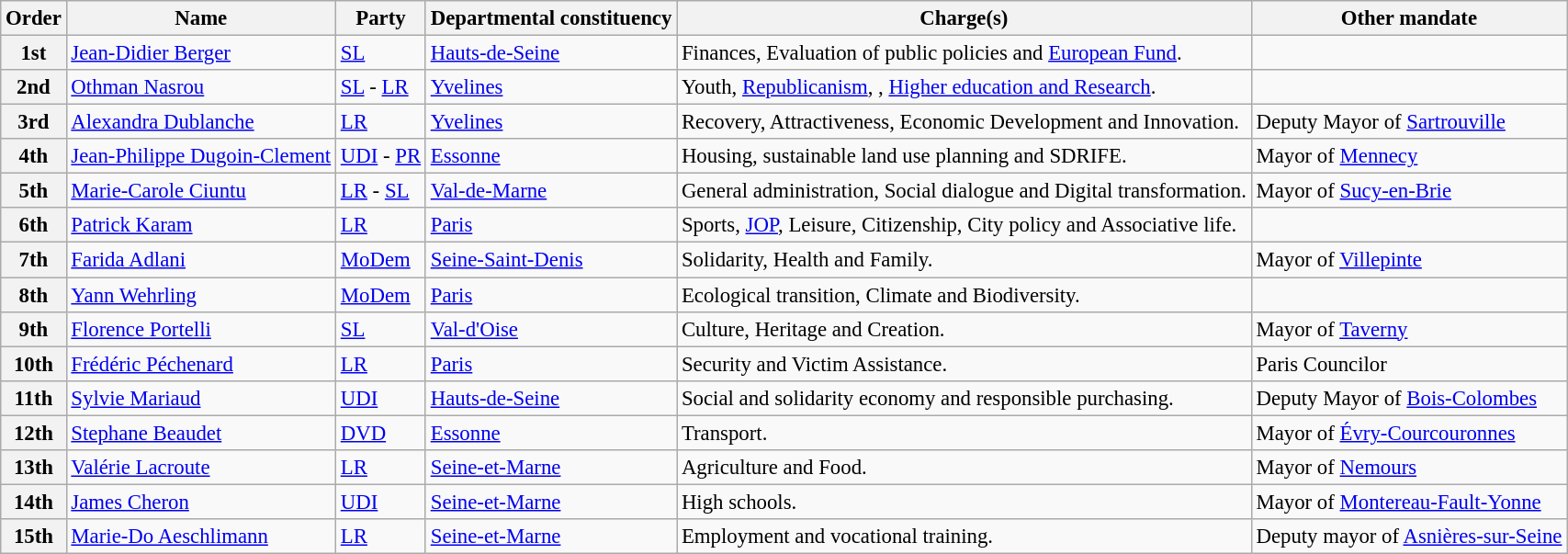<table class="wikitable" style="font-size:95%" |>
<tr>
<th>Order</th>
<th>Name</th>
<th>Party</th>
<th>Departmental constituency</th>
<th>Charge(s)</th>
<th>Other mandate</th>
</tr>
<tr>
<th>1st</th>
<td><a href='#'>Jean-Didier Berger</a></td>
<td><a href='#'>SL</a></td>
<td><a href='#'>Hauts-de-Seine</a></td>
<td>Finances, Evaluation of public policies and <a href='#'>European Fund</a>.</td>
<td></td>
</tr>
<tr>
<th>2nd</th>
<td><a href='#'>Othman Nasrou</a></td>
<td><a href='#'>SL</a> - <a href='#'>LR</a></td>
<td><a href='#'>Yvelines</a></td>
<td>Youth, <a href='#'>Republicanism</a>, , <a href='#'>Higher education and Research</a>.</td>
<td></td>
</tr>
<tr>
<th>3rd</th>
<td><a href='#'>Alexandra Dublanche</a></td>
<td><a href='#'>LR</a></td>
<td><a href='#'>Yvelines</a></td>
<td>Recovery, Attractiveness, Economic Development and Innovation.</td>
<td>Deputy Mayor of <a href='#'>Sartrouville</a></td>
</tr>
<tr>
<th>4th</th>
<td><a href='#'>Jean-Philippe Dugoin-Clement</a></td>
<td><a href='#'>UDI</a> - <a href='#'>PR</a></td>
<td><a href='#'>Essonne</a></td>
<td>Housing, sustainable land use planning and SDRIFE.</td>
<td>Mayor of <a href='#'>Mennecy</a></td>
</tr>
<tr>
<th>5th</th>
<td><a href='#'>Marie-Carole Ciuntu</a></td>
<td><a href='#'>LR</a> - <a href='#'>SL</a></td>
<td><a href='#'>Val-de-Marne</a></td>
<td>General administration, Social dialogue and Digital transformation.</td>
<td>Mayor of <a href='#'>Sucy-en-Brie</a></td>
</tr>
<tr>
<th>6th</th>
<td><a href='#'>Patrick Karam</a></td>
<td><a href='#'>LR</a></td>
<td><a href='#'>Paris</a></td>
<td>Sports, <a href='#'>JOP</a>, Leisure, Citizenship, City policy and Associative life.</td>
<td></td>
</tr>
<tr>
<th>7th</th>
<td><a href='#'>Farida Adlani</a></td>
<td><a href='#'>MoDem</a></td>
<td><a href='#'>Seine-Saint-Denis</a></td>
<td>Solidarity, Health and Family.</td>
<td>Mayor of <a href='#'>Villepinte</a></td>
</tr>
<tr>
<th>8th</th>
<td><a href='#'>Yann Wehrling</a></td>
<td><a href='#'>MoDem</a></td>
<td><a href='#'>Paris</a></td>
<td>Ecological transition, Climate and Biodiversity.</td>
<td></td>
</tr>
<tr>
<th>9th</th>
<td><a href='#'>Florence Portelli</a></td>
<td><a href='#'>SL</a></td>
<td><a href='#'>Val-d'Oise</a></td>
<td>Culture, Heritage and Creation.</td>
<td>Mayor of <a href='#'>Taverny</a></td>
</tr>
<tr>
<th>10th</th>
<td><a href='#'>Frédéric Péchenard</a></td>
<td><a href='#'>LR</a></td>
<td><a href='#'>Paris</a></td>
<td>Security and Victim Assistance.</td>
<td>Paris Councilor</td>
</tr>
<tr>
<th>11th</th>
<td><a href='#'>Sylvie Mariaud</a></td>
<td><a href='#'>UDI</a></td>
<td><a href='#'>Hauts-de-Seine</a></td>
<td>Social and solidarity economy and responsible purchasing.</td>
<td>Deputy Mayor of <a href='#'>Bois-Colombes</a></td>
</tr>
<tr>
<th>12th</th>
<td><a href='#'>Stephane Beaudet</a></td>
<td><a href='#'>DVD</a></td>
<td><a href='#'>Essonne</a></td>
<td>Transport.</td>
<td>Mayor of <a href='#'>Évry-Courcouronnes</a></td>
</tr>
<tr>
<th>13th</th>
<td><a href='#'>Valérie Lacroute</a></td>
<td><a href='#'>LR</a></td>
<td><a href='#'>Seine-et-Marne</a></td>
<td>Agriculture and Food.</td>
<td>Mayor of <a href='#'>Nemours</a></td>
</tr>
<tr>
<th>14th</th>
<td><a href='#'>James Cheron</a></td>
<td><a href='#'>UDI</a></td>
<td><a href='#'>Seine-et-Marne</a></td>
<td>High schools.</td>
<td>Mayor of <a href='#'>Montereau-Fault-Yonne</a></td>
</tr>
<tr>
<th>15th</th>
<td><a href='#'>Marie-Do Aeschlimann</a></td>
<td><a href='#'>LR</a></td>
<td><a href='#'>Seine-et-Marne</a></td>
<td>Employment and vocational training.</td>
<td>Deputy mayor of <a href='#'>Asnières-sur-Seine</a></td>
</tr>
</table>
